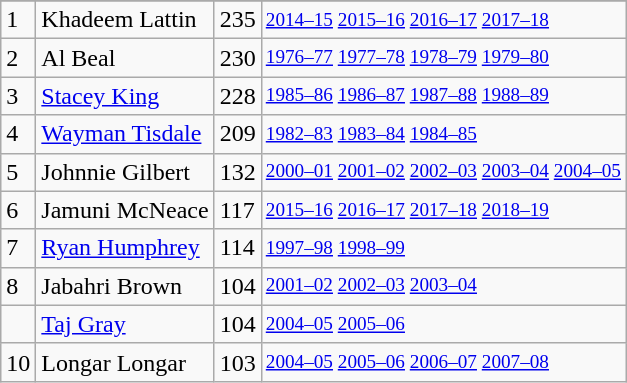<table class="wikitable">
<tr>
</tr>
<tr>
<td>1</td>
<td>Khadeem Lattin</td>
<td>235</td>
<td style="font-size:80%;"><a href='#'>2014–15</a> <a href='#'>2015–16</a> <a href='#'>2016–17</a> <a href='#'>2017–18</a></td>
</tr>
<tr>
<td>2</td>
<td>Al Beal</td>
<td>230</td>
<td style="font-size:80%;"><a href='#'>1976–77</a> <a href='#'>1977–78</a> <a href='#'>1978–79</a> <a href='#'>1979–80</a></td>
</tr>
<tr>
<td>3</td>
<td><a href='#'>Stacey King</a></td>
<td>228</td>
<td style="font-size:80%;"><a href='#'>1985–86</a> <a href='#'>1986–87</a> <a href='#'>1987–88</a> <a href='#'>1988–89</a></td>
</tr>
<tr>
<td>4</td>
<td><a href='#'>Wayman Tisdale</a></td>
<td>209</td>
<td style="font-size:80%;"><a href='#'>1982–83</a> <a href='#'>1983–84</a> <a href='#'>1984–85</a></td>
</tr>
<tr>
<td>5</td>
<td>Johnnie Gilbert</td>
<td>132</td>
<td style="font-size:80%;"><a href='#'>2000–01</a> <a href='#'>2001–02</a> <a href='#'>2002–03</a> <a href='#'>2003–04</a> <a href='#'>2004–05</a></td>
</tr>
<tr>
<td>6</td>
<td>Jamuni McNeace</td>
<td>117</td>
<td style="font-size:80%;"><a href='#'>2015–16</a> <a href='#'>2016–17</a> <a href='#'>2017–18</a> <a href='#'>2018–19</a></td>
</tr>
<tr>
<td>7</td>
<td><a href='#'>Ryan Humphrey</a></td>
<td>114</td>
<td style="font-size:80%;"><a href='#'>1997–98</a> <a href='#'>1998–99</a></td>
</tr>
<tr>
<td>8</td>
<td>Jabahri Brown</td>
<td>104</td>
<td style="font-size:80%;"><a href='#'>2001–02</a> <a href='#'>2002–03</a> <a href='#'>2003–04</a></td>
</tr>
<tr>
<td></td>
<td><a href='#'>Taj Gray</a></td>
<td>104</td>
<td style="font-size:80%;"><a href='#'>2004–05</a> <a href='#'>2005–06</a></td>
</tr>
<tr>
<td>10</td>
<td>Longar Longar</td>
<td>103</td>
<td style="font-size:80%;"><a href='#'>2004–05</a> <a href='#'>2005–06</a> <a href='#'>2006–07</a> <a href='#'>2007–08</a></td>
</tr>
</table>
